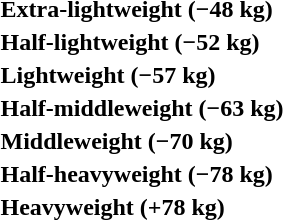<table>
<tr>
<th rowspan=2 style="text-align:left;">Extra-lightweight (−48 kg)</th>
<td rowspan=2></td>
<td rowspan=2></td>
<td></td>
</tr>
<tr>
<td></td>
</tr>
<tr>
<th rowspan=2 style="text-align:left;">Half-lightweight (−52 kg)</th>
<td rowspan=2></td>
<td rowspan=2></td>
<td></td>
</tr>
<tr>
<td></td>
</tr>
<tr>
<th rowspan=2 style="text-align:left;">Lightweight (−57 kg)</th>
<td rowspan=2></td>
<td rowspan=2></td>
<td></td>
</tr>
<tr>
<td></td>
</tr>
<tr>
<th rowspan=2 style="text-align:left;">Half-middleweight (−63 kg)</th>
<td rowspan=2></td>
<td rowspan=2></td>
<td></td>
</tr>
<tr>
<td></td>
</tr>
<tr>
<th rowspan=2 style="text-align:left;">Middleweight (−70 kg)</th>
<td rowspan=2></td>
<td rowspan=2></td>
<td></td>
</tr>
<tr>
<td></td>
</tr>
<tr>
<th rowspan=2 style="text-align:left;">Half-heavyweight (−78 kg)</th>
<td rowspan=2></td>
<td rowspan=2></td>
<td></td>
</tr>
<tr>
<td></td>
</tr>
<tr>
<th rowspan=2 style="text-align:left;">Heavyweight (+78 kg)</th>
<td rowspan=2></td>
<td rowspan=2></td>
<td></td>
</tr>
<tr>
<td></td>
</tr>
</table>
